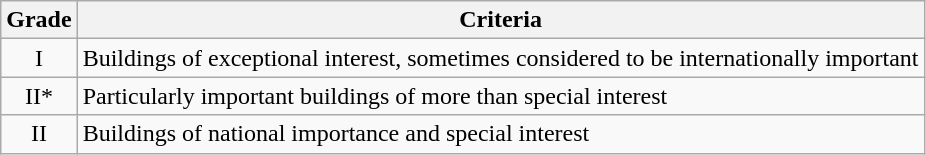<table class="wikitable">
<tr>
<th>Grade</th>
<th>Criteria</th>
</tr>
<tr>
<td align="center" >I</td>
<td>Buildings of exceptional interest, sometimes considered to be internationally important</td>
</tr>
<tr>
<td align="center" >II*</td>
<td>Particularly important buildings of more than special interest</td>
</tr>
<tr>
<td align="center" >II</td>
<td>Buildings of national importance and special interest</td>
</tr>
</table>
